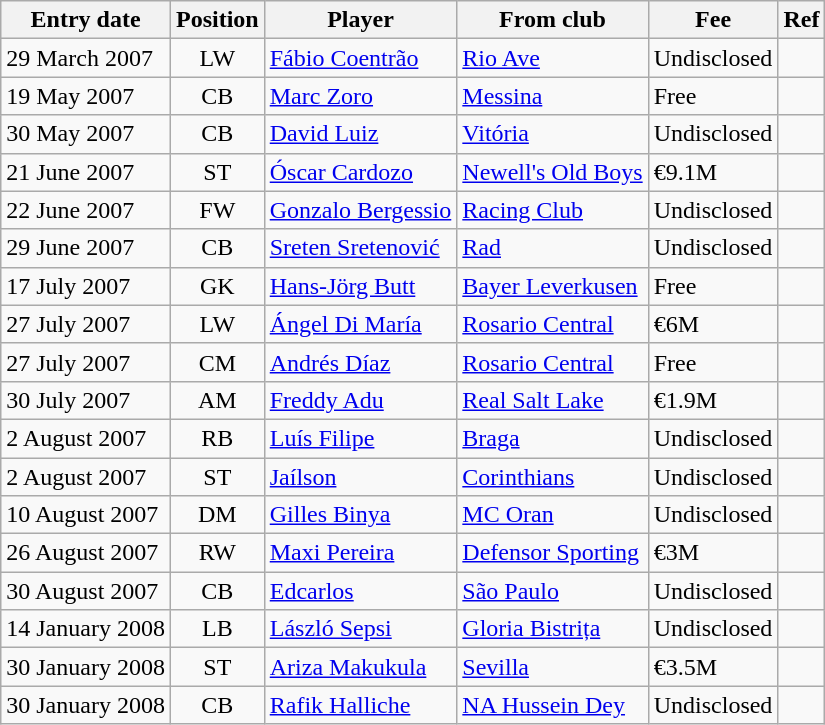<table class="wikitable sortable">
<tr>
<th>Entry date</th>
<th>Position</th>
<th>Player</th>
<th>From club</th>
<th>Fee</th>
<th>Ref</th>
</tr>
<tr>
<td>29 March 2007</td>
<td style="text-align:center;">LW</td>
<td style="text-align:left;"><a href='#'>Fábio Coentrão</a></td>
<td style="text-align:left;"><a href='#'>Rio Ave</a></td>
<td>Undisclosed</td>
<td></td>
</tr>
<tr>
<td>19 May 2007</td>
<td style="text-align:center;">CB</td>
<td style="text-align:left;"><a href='#'>Marc Zoro</a></td>
<td style="text-align:left;"><a href='#'>Messina</a></td>
<td>Free</td>
<td></td>
</tr>
<tr>
<td>30 May 2007</td>
<td style="text-align:center;">CB</td>
<td style="text-align:left;"><a href='#'>David Luiz</a></td>
<td style="text-align:left;"><a href='#'>Vitória</a></td>
<td>Undisclosed</td>
<td></td>
</tr>
<tr>
<td>21 June 2007</td>
<td style="text-align:center;">ST</td>
<td style="text-align:left;"><a href='#'>Óscar Cardozo</a></td>
<td style="text-align:left;"><a href='#'>Newell's Old Boys</a></td>
<td>€9.1M</td>
<td></td>
</tr>
<tr>
<td>22 June 2007</td>
<td style="text-align:center;">FW</td>
<td style="text-align:left;"><a href='#'>Gonzalo Bergessio</a></td>
<td style="text-align:left;"><a href='#'>Racing Club</a></td>
<td>Undisclosed</td>
<td></td>
</tr>
<tr>
<td>29 June 2007</td>
<td style="text-align:center;">CB</td>
<td style="text-align:left;"><a href='#'>Sreten Sretenović</a></td>
<td style="text-align:left;"><a href='#'>Rad</a></td>
<td>Undisclosed</td>
<td></td>
</tr>
<tr>
<td>17 July 2007</td>
<td style="text-align:center;">GK</td>
<td style="text-align:left;"><a href='#'>Hans-Jörg Butt</a></td>
<td style="text-align:left;"><a href='#'>Bayer Leverkusen</a></td>
<td>Free</td>
<td></td>
</tr>
<tr>
<td>27 July 2007</td>
<td style="text-align:center;">LW</td>
<td style="text-align:left;"><a href='#'>Ángel Di María</a></td>
<td style="text-align:left;"><a href='#'>Rosario Central</a></td>
<td>€6M</td>
<td></td>
</tr>
<tr>
<td>27 July 2007</td>
<td style="text-align:center;">CM</td>
<td style="text-align:left;"><a href='#'>Andrés Díaz</a></td>
<td style="text-align:left;"><a href='#'>Rosario Central</a></td>
<td>Free</td>
<td></td>
</tr>
<tr>
<td>30 July 2007</td>
<td style="text-align:center;">AM</td>
<td style="text-align:left;"><a href='#'>Freddy Adu</a></td>
<td style="text-align:left;"><a href='#'>Real Salt Lake</a></td>
<td>€1.9M</td>
<td></td>
</tr>
<tr>
<td>2 August 2007</td>
<td style="text-align:center;">RB</td>
<td style="text-align:left;"><a href='#'>Luís Filipe</a></td>
<td style="text-align:left;"><a href='#'>Braga</a></td>
<td>Undisclosed</td>
<td></td>
</tr>
<tr>
<td>2 August 2007</td>
<td style="text-align:center;">ST</td>
<td style="text-align:left;"><a href='#'>Jaílson</a></td>
<td style="text-align:left;"><a href='#'>Corinthians</a></td>
<td>Undisclosed</td>
<td></td>
</tr>
<tr>
<td>10 August 2007</td>
<td style="text-align:center;">DM</td>
<td style="text-align:left;"><a href='#'>Gilles Binya</a></td>
<td style="text-align:left;"><a href='#'>MC Oran</a></td>
<td>Undisclosed</td>
<td></td>
</tr>
<tr>
<td>26 August 2007</td>
<td style="text-align:center;">RW</td>
<td style="text-align:left;"><a href='#'>Maxi Pereira</a></td>
<td style="text-align:left;"><a href='#'>Defensor Sporting</a></td>
<td>€3M</td>
<td></td>
</tr>
<tr>
<td>30 August 2007</td>
<td style="text-align:center;">CB</td>
<td style="text-align:left;"><a href='#'>Edcarlos</a></td>
<td style="text-align:left;"><a href='#'>São Paulo</a></td>
<td>Undisclosed</td>
<td></td>
</tr>
<tr>
<td>14 January 2008</td>
<td style="text-align:center;">LB</td>
<td style="text-align:left;"><a href='#'>László Sepsi</a></td>
<td style="text-align:left;"><a href='#'>Gloria Bistrița</a></td>
<td>Undisclosed</td>
<td></td>
</tr>
<tr>
<td>30 January 2008</td>
<td style="text-align:center;">ST</td>
<td style="text-align:left;"><a href='#'>Ariza Makukula</a></td>
<td style="text-align:left;"><a href='#'>Sevilla</a></td>
<td>€3.5M</td>
<td></td>
</tr>
<tr>
<td>30 January 2008</td>
<td style="text-align:center;">CB</td>
<td style="text-align:left;"><a href='#'>Rafik Halliche</a></td>
<td style="text-align:left;"><a href='#'>NA Hussein Dey</a></td>
<td>Undisclosed</td>
<td></td>
</tr>
</table>
